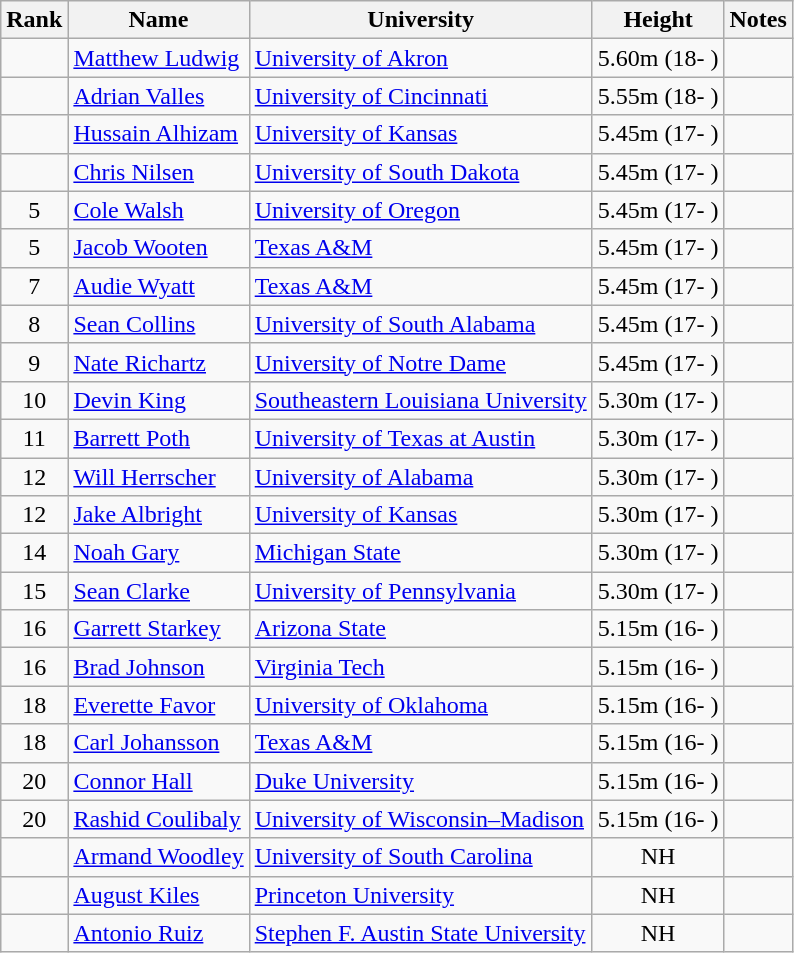<table class="wikitable sortable" style="text-align:center">
<tr>
<th>Rank</th>
<th>Name</th>
<th>University</th>
<th>Height</th>
<th>Notes</th>
</tr>
<tr>
<td></td>
<td align=left><a href='#'>Matthew Ludwig</a></td>
<td align=left><a href='#'>University of Akron</a></td>
<td>5.60m (18- )</td>
<td></td>
</tr>
<tr>
<td></td>
<td align=left><a href='#'>Adrian Valles</a></td>
<td align=left><a href='#'>University of Cincinnati</a></td>
<td>5.55m (18- )</td>
<td></td>
</tr>
<tr>
<td></td>
<td align=left><a href='#'>Hussain Alhizam</a></td>
<td align=left><a href='#'>University of Kansas</a></td>
<td>5.45m (17- )</td>
<td></td>
</tr>
<tr>
<td></td>
<td align=left><a href='#'>Chris Nilsen</a></td>
<td align=left><a href='#'>University of South Dakota</a></td>
<td>5.45m (17- )</td>
<td></td>
</tr>
<tr>
<td>5</td>
<td align=left><a href='#'>Cole Walsh</a></td>
<td align=left><a href='#'>University of Oregon</a></td>
<td>5.45m (17- )</td>
<td></td>
</tr>
<tr>
<td>5</td>
<td align=left><a href='#'>Jacob Wooten</a></td>
<td align=left><a href='#'>Texas A&M</a></td>
<td>5.45m (17- )</td>
<td></td>
</tr>
<tr>
<td>7</td>
<td align=left><a href='#'>Audie Wyatt</a></td>
<td align=left><a href='#'>Texas A&M</a></td>
<td>5.45m (17- )</td>
<td></td>
</tr>
<tr>
<td>8</td>
<td align=left><a href='#'>Sean Collins</a></td>
<td align=left><a href='#'>University of South Alabama</a></td>
<td>5.45m (17- )</td>
<td></td>
</tr>
<tr>
<td>9</td>
<td align=left><a href='#'>Nate Richartz</a></td>
<td align=left><a href='#'>University of Notre Dame</a></td>
<td>5.45m (17- )</td>
<td></td>
</tr>
<tr>
<td>10</td>
<td align=left><a href='#'>Devin King</a></td>
<td align=left><a href='#'>Southeastern Louisiana University</a></td>
<td>5.30m (17- )</td>
<td></td>
</tr>
<tr>
<td>11</td>
<td align=left><a href='#'>Barrett Poth</a></td>
<td align=left><a href='#'>University of Texas at Austin</a></td>
<td>5.30m (17- )</td>
<td></td>
</tr>
<tr>
<td>12</td>
<td align=left><a href='#'>Will Herrscher</a></td>
<td align=left><a href='#'>University of Alabama</a></td>
<td>5.30m (17- )</td>
<td></td>
</tr>
<tr>
<td>12</td>
<td align=left><a href='#'>Jake Albright</a></td>
<td align=left><a href='#'>University of Kansas</a></td>
<td>5.30m (17- )</td>
<td></td>
</tr>
<tr>
<td>14</td>
<td align=left><a href='#'>Noah Gary</a></td>
<td align=left><a href='#'>Michigan State</a></td>
<td>5.30m (17- )</td>
<td></td>
</tr>
<tr>
<td>15</td>
<td align=left><a href='#'>Sean Clarke</a></td>
<td align=left><a href='#'>University of Pennsylvania</a></td>
<td>5.30m (17- )</td>
<td></td>
</tr>
<tr>
<td>16</td>
<td align=left><a href='#'>Garrett Starkey</a></td>
<td align=left><a href='#'>Arizona State</a></td>
<td>5.15m (16- )</td>
<td></td>
</tr>
<tr>
<td>16</td>
<td align=left><a href='#'>Brad Johnson</a></td>
<td align=left><a href='#'>Virginia Tech</a></td>
<td>5.15m (16- )</td>
<td></td>
</tr>
<tr>
<td>18</td>
<td align=left><a href='#'>Everette Favor</a></td>
<td align=left><a href='#'>University of Oklahoma</a></td>
<td>5.15m (16- )</td>
<td></td>
</tr>
<tr>
<td>18</td>
<td align=left><a href='#'>Carl Johansson</a></td>
<td align=left><a href='#'>Texas A&M</a></td>
<td>5.15m (16- )</td>
<td></td>
</tr>
<tr>
<td>20</td>
<td align=left><a href='#'>Connor Hall</a></td>
<td align=left><a href='#'>Duke University</a></td>
<td>5.15m (16- )</td>
<td></td>
</tr>
<tr>
<td>20</td>
<td align=left><a href='#'>Rashid Coulibaly</a></td>
<td align=left><a href='#'>University of Wisconsin–Madison</a></td>
<td>5.15m (16- )</td>
<td></td>
</tr>
<tr>
<td></td>
<td align=left><a href='#'>Armand Woodley</a></td>
<td align=left><a href='#'>University of South Carolina</a></td>
<td>NH</td>
<td></td>
</tr>
<tr>
<td></td>
<td align=left><a href='#'>August Kiles</a></td>
<td align=left><a href='#'>Princeton University</a></td>
<td>NH</td>
<td></td>
</tr>
<tr>
<td></td>
<td align=left><a href='#'>Antonio Ruiz</a></td>
<td align=left><a href='#'>Stephen F. Austin State University</a></td>
<td>NH</td>
<td></td>
</tr>
</table>
